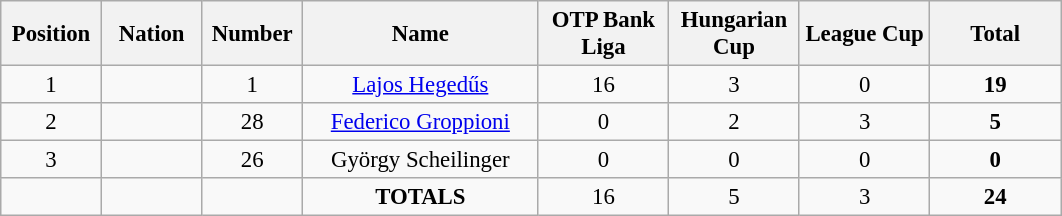<table class="wikitable" style="font-size: 95%; text-align: center;">
<tr>
<th width=60>Position</th>
<th width=60>Nation</th>
<th width=60>Number</th>
<th width=150>Name</th>
<th width=80>OTP Bank Liga</th>
<th width=80>Hungarian Cup</th>
<th width=80>League Cup</th>
<th width=80>Total</th>
</tr>
<tr>
<td>1</td>
<td></td>
<td>1</td>
<td><a href='#'>Lajos Hegedűs</a></td>
<td>16</td>
<td>3</td>
<td>0</td>
<td><strong>19</strong></td>
</tr>
<tr>
<td>2</td>
<td></td>
<td>28</td>
<td><a href='#'>Federico Groppioni</a></td>
<td>0</td>
<td>2</td>
<td>3</td>
<td><strong>5</strong></td>
</tr>
<tr>
<td>3</td>
<td></td>
<td>26</td>
<td>György Scheilinger</td>
<td>0</td>
<td>0</td>
<td>0</td>
<td><strong>0</strong></td>
</tr>
<tr>
<td></td>
<td></td>
<td></td>
<td><strong>TOTALS</strong></td>
<td>16</td>
<td>5</td>
<td>3</td>
<td><strong>24</strong></td>
</tr>
</table>
